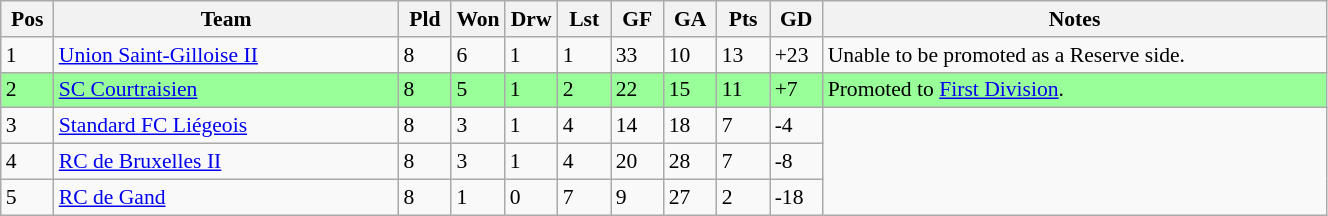<table class="wikitable" width=70% style="font-size:90%">
<tr>
<th width=4%><strong>Pos</strong></th>
<th width=26%><strong>Team</strong></th>
<th width=4%><strong>Pld</strong></th>
<th width=4%><strong>Won</strong></th>
<th width=4%><strong>Drw</strong></th>
<th width=4%><strong>Lst</strong></th>
<th width=4%><strong>GF</strong></th>
<th width=4%><strong>GA</strong></th>
<th width=4%><strong>Pts</strong></th>
<th width=4%><strong>GD</strong></th>
<th width=38%><strong>Notes</strong></th>
</tr>
<tr>
<td>1</td>
<td align="left"><a href='#'>Union Saint-Gilloise II</a></td>
<td>8</td>
<td>6</td>
<td>1</td>
<td>1</td>
<td>33</td>
<td>10</td>
<td>13</td>
<td>+23</td>
<td>Unable to be promoted as a Reserve side.</td>
</tr>
<tr bgcolor=#99ff99>
<td>2</td>
<td align="left"><a href='#'>SC Courtraisien</a></td>
<td>8</td>
<td>5</td>
<td>1</td>
<td>2</td>
<td>22</td>
<td>15</td>
<td>11</td>
<td>+7</td>
<td>Promoted to <a href='#'>First Division</a>.</td>
</tr>
<tr>
<td>3</td>
<td align="left"><a href='#'>Standard FC Liégeois</a></td>
<td>8</td>
<td>3</td>
<td>1</td>
<td>4</td>
<td>14</td>
<td>18</td>
<td>7</td>
<td>-4</td>
</tr>
<tr>
<td>4</td>
<td align="left"><a href='#'>RC de Bruxelles II</a></td>
<td>8</td>
<td>3</td>
<td>1</td>
<td>4</td>
<td>20</td>
<td>28</td>
<td>7</td>
<td>-8</td>
</tr>
<tr>
<td>5</td>
<td align="left"><a href='#'>RC de Gand</a></td>
<td>8</td>
<td>1</td>
<td>0</td>
<td>7</td>
<td>9</td>
<td>27</td>
<td>2</td>
<td>-18</td>
</tr>
</table>
